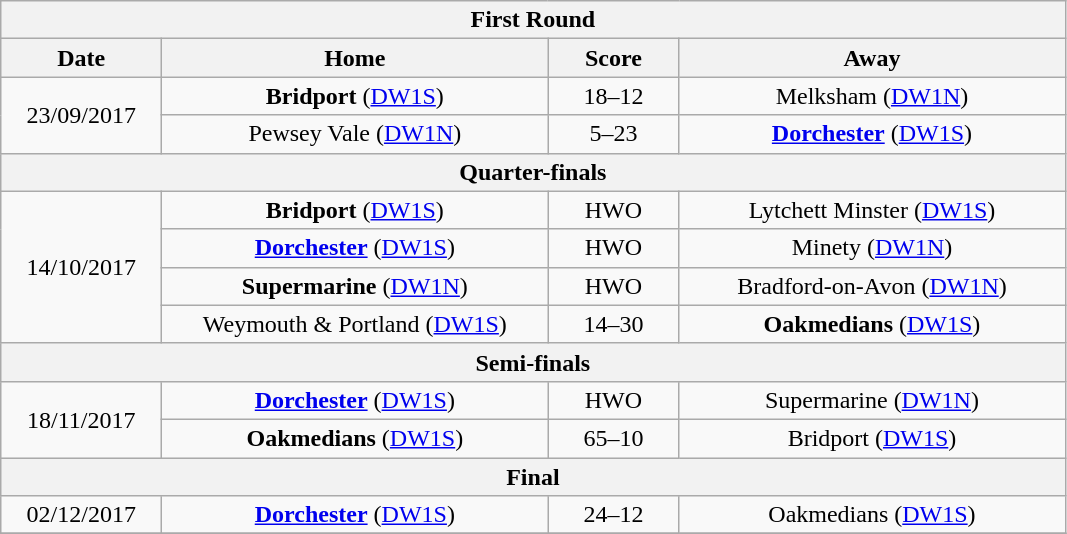<table class="wikitable" style="text-align: center">
<tr>
<th colspan=4>First Round</th>
</tr>
<tr>
<th width=100>Date</th>
<th width=250>Home</th>
<th width=80>Score</th>
<th width=250>Away</th>
</tr>
<tr>
<td rowspan=2>23/09/2017</td>
<td><strong>Bridport</strong> (<a href='#'>DW1S</a>)</td>
<td>18–12</td>
<td>Melksham (<a href='#'>DW1N</a>)</td>
</tr>
<tr>
<td>Pewsey Vale (<a href='#'>DW1N</a>)</td>
<td>5–23</td>
<td><strong><a href='#'>Dorchester</a></strong> (<a href='#'>DW1S</a>)</td>
</tr>
<tr>
<th colspan=4>Quarter-finals</th>
</tr>
<tr>
<td rowspan=4>14/10/2017</td>
<td><strong>Bridport</strong> (<a href='#'>DW1S</a>)</td>
<td>HWO</td>
<td>Lytchett Minster (<a href='#'>DW1S</a>)</td>
</tr>
<tr>
<td><strong><a href='#'>Dorchester</a></strong> (<a href='#'>DW1S</a>)</td>
<td>HWO</td>
<td>Minety (<a href='#'>DW1N</a>)</td>
</tr>
<tr>
<td><strong>Supermarine</strong> (<a href='#'>DW1N</a>)</td>
<td>HWO</td>
<td>Bradford-on-Avon (<a href='#'>DW1N</a>)</td>
</tr>
<tr>
<td>Weymouth & Portland (<a href='#'>DW1S</a>)</td>
<td>14–30</td>
<td><strong>Oakmedians</strong> (<a href='#'>DW1S</a>)</td>
</tr>
<tr>
<th colspan=4>Semi-finals</th>
</tr>
<tr>
<td rowspan=2>18/11/2017</td>
<td><strong><a href='#'>Dorchester</a></strong> (<a href='#'>DW1S</a>)</td>
<td>HWO</td>
<td>Supermarine (<a href='#'>DW1N</a>)</td>
</tr>
<tr>
<td><strong>Oakmedians</strong> (<a href='#'>DW1S</a>)</td>
<td>65–10</td>
<td>Bridport (<a href='#'>DW1S</a>)</td>
</tr>
<tr>
<th colspan=4>Final</th>
</tr>
<tr>
<td>02/12/2017</td>
<td><strong><a href='#'>Dorchester</a></strong> (<a href='#'>DW1S</a>)</td>
<td>24–12</td>
<td>Oakmedians (<a href='#'>DW1S</a>)</td>
</tr>
<tr>
</tr>
</table>
